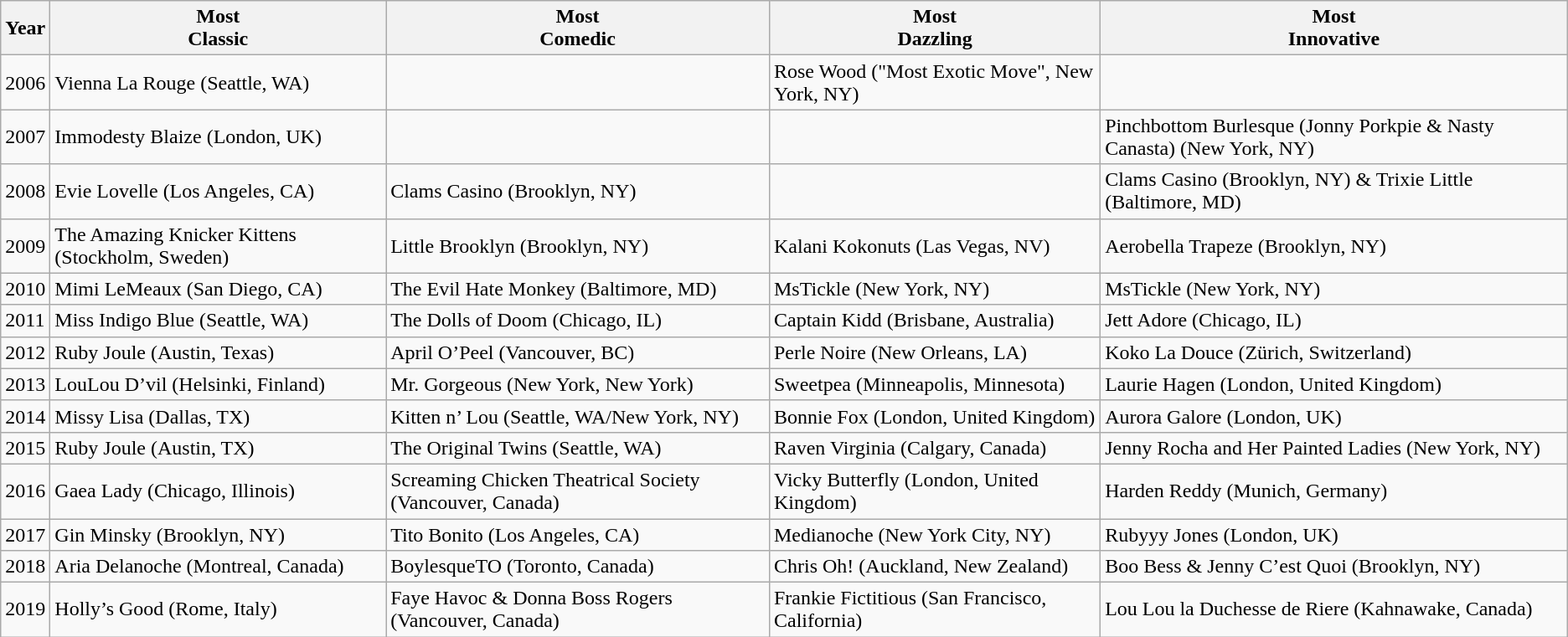<table class="wikitable">
<tr>
<th>Year</th>
<th>Most<br>Classic</th>
<th>Most<br>Comedic</th>
<th>Most<br>Dazzling</th>
<th>Most<br>Innovative</th>
</tr>
<tr>
<td>2006</td>
<td>Vienna La Rouge (Seattle, WA)</td>
<td></td>
<td>Rose Wood ("Most Exotic Move", New York, NY)</td>
<td></td>
</tr>
<tr>
<td>2007</td>
<td>Immodesty Blaize (London, UK)</td>
<td></td>
<td></td>
<td>Pinchbottom Burlesque (Jonny Porkpie & Nasty Canasta) (New York, NY)</td>
</tr>
<tr>
<td>2008</td>
<td>Evie Lovelle (Los Angeles, CA)</td>
<td>Clams Casino (Brooklyn, NY)</td>
<td></td>
<td>Clams Casino (Brooklyn, NY) & Trixie Little (Baltimore, MD)</td>
</tr>
<tr>
<td>2009</td>
<td>The Amazing Knicker Kittens (Stockholm, Sweden)</td>
<td>Little Brooklyn (Brooklyn, NY)</td>
<td>Kalani Kokonuts (Las Vegas, NV)</td>
<td>Aerobella Trapeze (Brooklyn, NY)</td>
</tr>
<tr>
<td>2010</td>
<td>Mimi LeMeaux (San Diego, CA)</td>
<td>The Evil Hate Monkey (Baltimore, MD)</td>
<td>MsTickle (New York, NY)</td>
<td>MsTickle (New York, NY)</td>
</tr>
<tr>
<td>2011</td>
<td>Miss Indigo Blue (Seattle, WA)</td>
<td>The Dolls of Doom (Chicago, IL)</td>
<td>Captain Kidd (Brisbane, Australia)</td>
<td>Jett Adore (Chicago, IL)</td>
</tr>
<tr>
<td>2012</td>
<td>Ruby Joule (Austin, Texas)</td>
<td>April O’Peel (Vancouver, BC)</td>
<td>Perle Noire (New Orleans, LA)</td>
<td>Koko La Douce (Zürich, Switzerland)</td>
</tr>
<tr>
<td>2013</td>
<td>LouLou D’vil (Helsinki, Finland)</td>
<td>Mr. Gorgeous (New York, New York)</td>
<td>Sweetpea (Minneapolis, Minnesota)</td>
<td>Laurie Hagen (London, United Kingdom)</td>
</tr>
<tr>
<td>2014</td>
<td>Missy Lisa (Dallas, TX)</td>
<td>Kitten n’ Lou (Seattle, WA/New York, NY)</td>
<td>Bonnie Fox (London, United Kingdom)</td>
<td>Aurora Galore (London, UK)</td>
</tr>
<tr>
<td>2015</td>
<td>Ruby Joule (Austin, TX)</td>
<td>The Original Twins (Seattle, WA)</td>
<td>Raven Virginia (Calgary, Canada)</td>
<td>Jenny Rocha and Her Painted Ladies (New York, NY)</td>
</tr>
<tr>
<td>2016</td>
<td>Gaea Lady (Chicago, Illinois)</td>
<td>Screaming Chicken Theatrical Society (Vancouver, Canada)</td>
<td>Vicky Butterfly (London, United Kingdom)</td>
<td>Harden Reddy (Munich, Germany)</td>
</tr>
<tr>
<td>2017</td>
<td>Gin Minsky (Brooklyn, NY)</td>
<td>Tito Bonito (Los Angeles, CA)</td>
<td>Medianoche (New York City, NY)</td>
<td>Rubyyy Jones (London, UK)</td>
</tr>
<tr>
<td>2018</td>
<td>Aria Delanoche (Montreal, Canada)</td>
<td>BoylesqueTO (Toronto, Canada)</td>
<td>Chris Oh! (Auckland, New Zealand)</td>
<td>Boo Bess & Jenny C’est Quoi (Brooklyn, NY)</td>
</tr>
<tr>
<td>2019</td>
<td>Holly’s Good (Rome, Italy)</td>
<td>Faye Havoc & Donna Boss Rogers (Vancouver, Canada)</td>
<td>Frankie Fictitious (San Francisco, California)</td>
<td>Lou Lou la Duchesse de Riere (Kahnawake, Canada)</td>
</tr>
</table>
